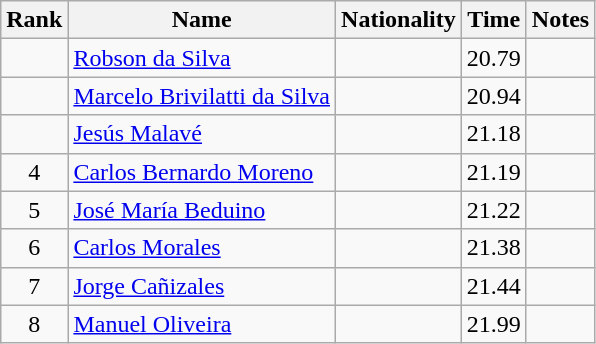<table class="wikitable sortable" style="text-align:center">
<tr>
<th>Rank</th>
<th>Name</th>
<th>Nationality</th>
<th>Time</th>
<th>Notes</th>
</tr>
<tr>
<td></td>
<td align=left><a href='#'>Robson da Silva</a></td>
<td align=left></td>
<td>20.79</td>
<td></td>
</tr>
<tr>
<td></td>
<td align=left><a href='#'>Marcelo Brivilatti da Silva</a></td>
<td align=left></td>
<td>20.94</td>
<td></td>
</tr>
<tr>
<td></td>
<td align=left><a href='#'>Jesús Malavé</a></td>
<td align=left></td>
<td>21.18</td>
<td></td>
</tr>
<tr>
<td>4</td>
<td align=left><a href='#'>Carlos Bernardo Moreno</a></td>
<td align=left></td>
<td>21.19</td>
<td></td>
</tr>
<tr>
<td>5</td>
<td align=left><a href='#'>José María Beduino</a></td>
<td align=left></td>
<td>21.22</td>
<td></td>
</tr>
<tr>
<td>6</td>
<td align=left><a href='#'>Carlos Morales</a></td>
<td align=left></td>
<td>21.38</td>
<td></td>
</tr>
<tr>
<td>7</td>
<td align=left><a href='#'>Jorge Cañizales</a></td>
<td align=left></td>
<td>21.44</td>
<td></td>
</tr>
<tr>
<td>8</td>
<td align=left><a href='#'>Manuel Oliveira</a></td>
<td align=left></td>
<td>21.99</td>
<td></td>
</tr>
</table>
